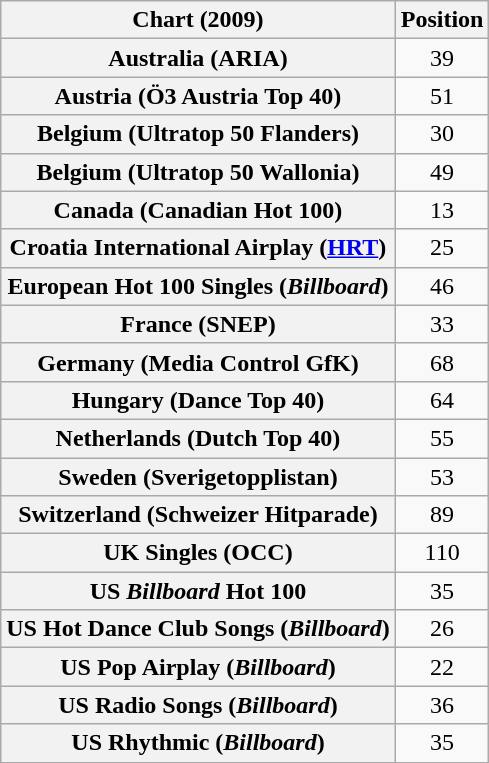<table class="wikitable sortable plainrowheaders" style="text-align:center">
<tr>
<th>Chart (2009)</th>
<th>Position</th>
</tr>
<tr>
<th scope="row">Australia (ARIA)</th>
<td>39</td>
</tr>
<tr>
<th scope="row">Austria (Ö3 Austria Top 40)</th>
<td>51</td>
</tr>
<tr>
<th scope="row">Belgium (Ultratop 50 Flanders)</th>
<td>30</td>
</tr>
<tr>
<th scope="row">Belgium (Ultratop 50 Wallonia)</th>
<td>49</td>
</tr>
<tr>
<th scope="row">Canada (Canadian Hot 100)</th>
<td>13</td>
</tr>
<tr>
<th scope="row">Croatia International Airplay (<a href='#'>HRT</a>)</th>
<td>25</td>
</tr>
<tr>
<th scope="row">European Hot 100 Singles (<em>Billboard</em>)</th>
<td>46</td>
</tr>
<tr>
<th scope="row">France (SNEP)</th>
<td>33</td>
</tr>
<tr>
<th scope="row">Germany (Media Control GfK)</th>
<td>68</td>
</tr>
<tr>
<th scope="row">Hungary (Dance Top 40)</th>
<td>64</td>
</tr>
<tr>
<th scope="row">Netherlands (Dutch Top 40)</th>
<td>55</td>
</tr>
<tr>
<th scope="row">Sweden (Sverigetopplistan)</th>
<td>53</td>
</tr>
<tr>
<th scope="row">Switzerland (Schweizer Hitparade)</th>
<td>89</td>
</tr>
<tr>
<th scope="row">UK Singles (OCC)</th>
<td>110</td>
</tr>
<tr>
<th scope="row">US <em>Billboard</em> Hot 100</th>
<td>35</td>
</tr>
<tr>
<th scope="row">US Hot Dance Club Songs (<em>Billboard</em>)</th>
<td>26</td>
</tr>
<tr>
<th scope="row">US Pop Airplay (<em>Billboard</em>)</th>
<td>22</td>
</tr>
<tr>
<th scope="row">US Radio Songs (<em>Billboard</em>)</th>
<td>36</td>
</tr>
<tr>
<th scope="row">US Rhythmic (<em>Billboard</em>)</th>
<td>35</td>
</tr>
</table>
